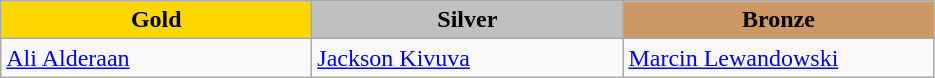<table class="wikitable" style="text-align:left">
<tr align="center">
<td width=200 bgcolor=gold><strong>Gold</strong></td>
<td width=200 bgcolor=silver><strong>Silver</strong></td>
<td width=200 bgcolor=CC9966><strong>Bronze</strong></td>
</tr>
<tr>
<td><a href='#'>Ali Alderaan</a><br><em></em></td>
<td><a href='#'>Jackson Kivuva</a><br><em></em></td>
<td><a href='#'>Marcin Lewandowski</a><br><em></em></td>
</tr>
</table>
